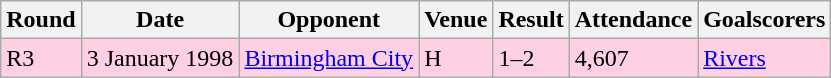<table class="wikitable">
<tr>
<th>Round</th>
<th>Date</th>
<th>Opponent</th>
<th>Venue</th>
<th>Result</th>
<th>Attendance</th>
<th>Goalscorers</th>
</tr>
<tr style="background-color: #ffd0e3;">
<td>R3</td>
<td>3 January 1998</td>
<td><a href='#'>Birmingham City</a></td>
<td>H</td>
<td>1–2</td>
<td>4,607</td>
<td><a href='#'>Rivers</a></td>
</tr>
</table>
